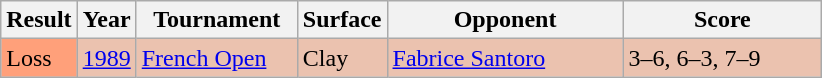<table class="sortable wikitable">
<tr>
<th style="width:40px;">Result</th>
<th style="width:30px;">Year</th>
<th style="width:100px;">Tournament</th>
<th style="width:50px;">Surface</th>
<th style="width:150px;">Opponent</th>
<th style="width:125px;" class="unsortable">Score</th>
</tr>
<tr style="background:#ebc2af;">
<td style="background:#ffa07a;">Loss</td>
<td><a href='#'>1989</a></td>
<td><a href='#'>French Open</a></td>
<td>Clay</td>
<td> <a href='#'>Fabrice Santoro</a></td>
<td>3–6, 6–3, 7–9</td>
</tr>
</table>
